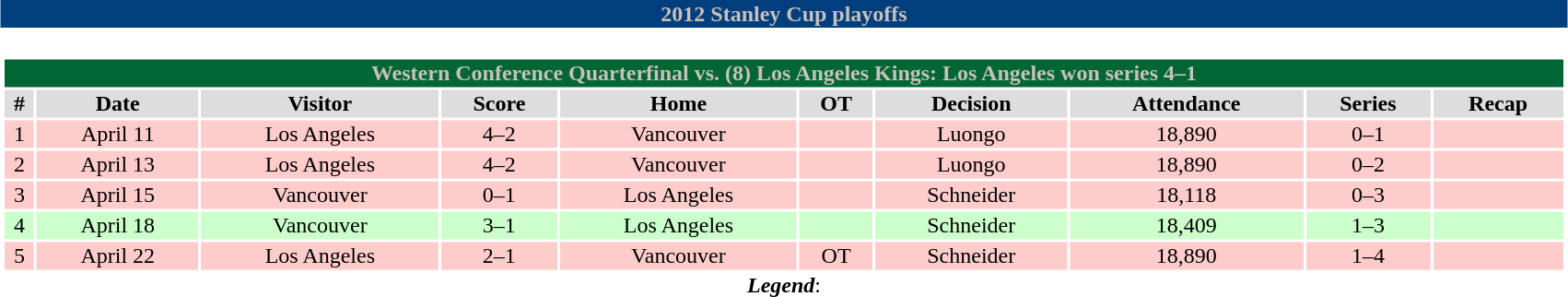<table class="toccolours" width=90% style="clear:both; margin:1.5em auto; text-align:center;">
<tr>
<th colspan=11 style="background:#003e7e; color:#c9c0bb;">2012 Stanley Cup playoffs</th>
</tr>
<tr>
<td colspan=10><br><table class="toccolours collapsible collapsed" width=100%>
<tr>
<th colspan=10 style="background:#006633; color:#c9c0bb;">Western Conference Quarterfinal vs. (8) Los Angeles Kings: Los Angeles won series 4–1</th>
</tr>
<tr align="center" bgcolor="#dddddd">
<th>#</th>
<th>Date</th>
<th>Visitor</th>
<th>Score</th>
<th>Home</th>
<th>OT</th>
<th>Decision</th>
<th>Attendance</th>
<th>Series</th>
<th>Recap</th>
</tr>
<tr style="text-align:center;background:#fcc;">
<td>1</td>
<td>April 11</td>
<td>Los Angeles</td>
<td>4–2</td>
<td>Vancouver</td>
<td></td>
<td>Luongo</td>
<td>18,890</td>
<td>0–1</td>
<td></td>
</tr>
<tr style="text-align:center;background:#fcc;">
<td>2</td>
<td>April 13</td>
<td>Los Angeles</td>
<td>4–2</td>
<td>Vancouver</td>
<td></td>
<td>Luongo</td>
<td>18,890</td>
<td>0–2</td>
<td></td>
</tr>
<tr style="text-align:center;background:#fcc;">
<td>3</td>
<td>April 15</td>
<td>Vancouver</td>
<td>0–1</td>
<td>Los Angeles</td>
<td></td>
<td>Schneider</td>
<td>18,118</td>
<td>0–3</td>
<td></td>
</tr>
<tr style="text-align:center;background:#cfc;">
<td>4</td>
<td>April 18</td>
<td>Vancouver</td>
<td>3–1</td>
<td>Los Angeles</td>
<td></td>
<td>Schneider</td>
<td>18,409</td>
<td>1–3</td>
<td></td>
</tr>
<tr style="text-align:center;background:#fcc;">
<td>5</td>
<td>April 22</td>
<td>Los Angeles</td>
<td>2–1</td>
<td>Vancouver</td>
<td>OT</td>
<td>Schneider</td>
<td>18,890</td>
<td>1–4</td>
<td></td>
</tr>
</table>
<strong><em>Legend</em></strong>:

</td>
</tr>
</table>
